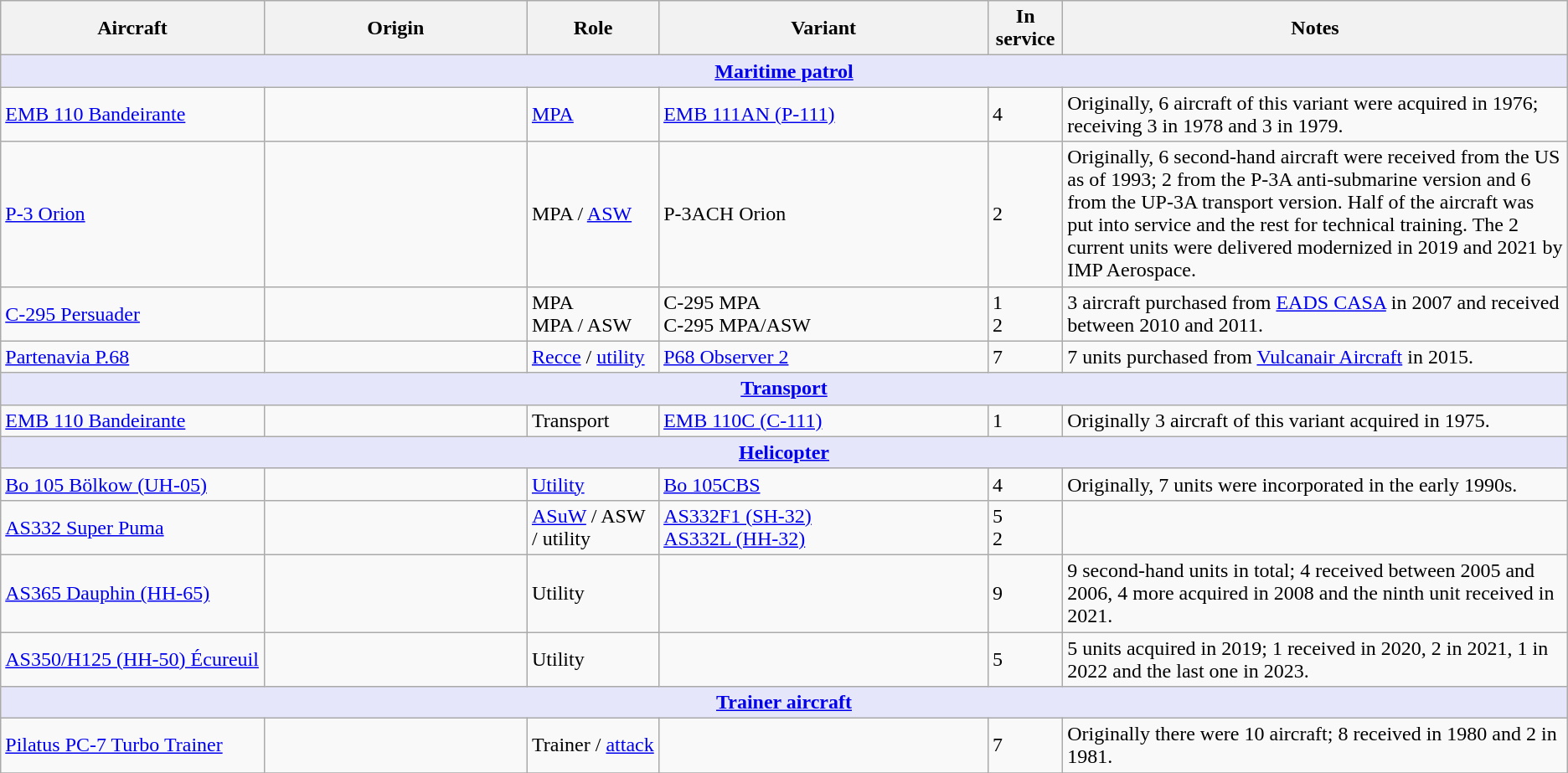<table class="wikitable">
<tr>
<th width="12%">Aircraft</th>
<th width="12%">Origin</th>
<th width="6%">Role</th>
<th width="15%">Variant</th>
<th width="1%">In service</th>
<th width="23%">Notes</th>
</tr>
<tr>
<th style="align: center; background: lavender;" colspan="8"><a href='#'>Maritime patrol</a></th>
</tr>
<tr>
<td><a href='#'>EMB 110 Bandeirante</a></td>
<td></td>
<td><a href='#'>MPA</a></td>
<td><a href='#'>EMB 111AN (P-111)</a></td>
<td>4</td>
<td>Originally, 6 aircraft of this variant were acquired in 1976; receiving 3 in 1978 and 3 in 1979.</td>
</tr>
<tr>
<td><a href='#'>P-3 Orion</a></td>
<td></td>
<td>MPA / <a href='#'>ASW</a></td>
<td>P-3ACH Orion</td>
<td>2</td>
<td>Originally, 6 second-hand aircraft were received from the US as of 1993; 2 from the P-3A anti-submarine version and 6 from the UP-3A transport version. Half of the aircraft was put into service and the rest for technical training. The 2 current units were delivered modernized in 2019 and 2021 by IMP Aerospace.</td>
</tr>
<tr>
<td><a href='#'>C-295 Persuader</a></td>
<td></td>
<td>MPA<br>MPA / ASW</td>
<td>C-295 MPA<br>C-295 MPA/ASW</td>
<td>1<br>2</td>
<td>3 aircraft purchased from <a href='#'>EADS CASA</a> in 2007 and received between 2010 and 2011.</td>
</tr>
<tr>
<td><a href='#'>Partenavia P.68</a></td>
<td></td>
<td><a href='#'>Recce</a> / <a href='#'>utility</a></td>
<td><a href='#'>P68 Observer 2</a></td>
<td>7</td>
<td>7 units purchased from <a href='#'>Vulcanair Aircraft</a> in 2015.</td>
</tr>
<tr>
<th style="align: center; background: lavender;" colspan="7"><a href='#'>Transport</a></th>
</tr>
<tr>
<td><a href='#'>EMB 110 Bandeirante</a></td>
<td></td>
<td>Transport</td>
<td><a href='#'>EMB 110C (C-111)</a></td>
<td>1</td>
<td>Originally 3 aircraft of this variant acquired in 1975.</td>
</tr>
<tr>
<th style="align: center; background: lavender;" colspan="7"><a href='#'>Helicopter</a></th>
</tr>
<tr>
<td><a href='#'>Bo 105 Bölkow (UH-05)</a></td>
<td></td>
<td><a href='#'>Utility</a></td>
<td><a href='#'>Bo 105CBS</a></td>
<td>4</td>
<td>Originally, 7 units were incorporated in the early 1990s.</td>
</tr>
<tr>
<td><a href='#'>AS332 Super Puma</a></td>
<td></td>
<td><a href='#'>ASuW</a> / ASW / utility</td>
<td><a href='#'>AS332F1 (SH-32)</a><br><a href='#'>AS332L (HH-32)</a></td>
<td>5<br>2</td>
<td></td>
</tr>
<tr>
<td><a href='#'>AS365 Dauphin (HH-65)</a></td>
<td></td>
<td>Utility</td>
<td></td>
<td>9</td>
<td>9 second-hand units in total; 4 received between 2005 and 2006, 4 more acquired in 2008 and the ninth unit received in 2021.</td>
</tr>
<tr>
<td><a href='#'>AS350/H125 (HH-50) Écureuil</a></td>
<td></td>
<td>Utility</td>
<td></td>
<td>5</td>
<td>5 units acquired in 2019; 1 received in 2020, 2 in 2021, 1 in 2022 and the last one in 2023.</td>
</tr>
<tr>
<th style="align: center; background: lavender;" colspan="7"><a href='#'>Trainer aircraft</a></th>
</tr>
<tr>
<td><a href='#'>Pilatus PC-7 Turbo Trainer</a></td>
<td></td>
<td>Trainer / <a href='#'>attack</a></td>
<td></td>
<td>7</td>
<td>Originally there were 10 aircraft; 8 received in 1980 and 2 in 1981.</td>
</tr>
<tr>
</tr>
</table>
